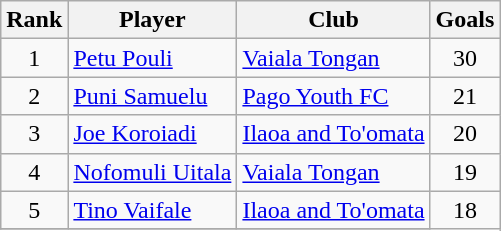<table class="wikitable" style="text-align:center">
<tr>
<th>Rank</th>
<th>Player</th>
<th>Club</th>
<th>Goals</th>
</tr>
<tr>
<td>1</td>
<td align="left"> <a href='#'>Petu Pouli</a></td>
<td align="left"><a href='#'>Vaiala Tongan</a></td>
<td>30</td>
</tr>
<tr>
<td>2</td>
<td align="left"> <a href='#'>Puni Samuelu</a></td>
<td align="left"><a href='#'>Pago Youth FC</a></td>
<td>21</td>
</tr>
<tr>
<td>3</td>
<td align="left"> <a href='#'>Joe Koroiadi</a></td>
<td align="left"><a href='#'>Ilaoa and To'omata</a></td>
<td>20</td>
</tr>
<tr>
<td>4</td>
<td align="left"> <a href='#'>Nofomuli Uitala</a></td>
<td align="left"><a href='#'>Vaiala Tongan</a></td>
<td>19</td>
</tr>
<tr>
<td>5</td>
<td align="left"> <a href='#'>Tino Vaifale</a></td>
<td align="left"><a href='#'>Ilaoa and To'omata</a></td>
<td rowspan="4">18</td>
</tr>
<tr>
</tr>
</table>
